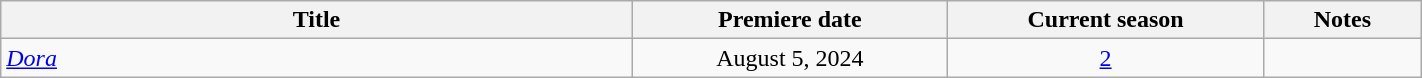<table class="wikitable plainrowheaders sortable" style="width:75%;text-align:center;">
<tr>
<th scope="col" style="width:20%;">Title</th>
<th scope="col" style="width:10%;">Premiere date</th>
<th scope="col" style="width:10%;">Current season</th>
<th class="unsortable" style="width:5%;">Notes</th>
</tr>
<tr>
<td scope="row" style="text-align:left;"><em><a href='#'>Dora</a></em></td>
<td>August 5, 2024</td>
<td><a href='#'>2</a></td>
<td></td>
</tr>
</table>
